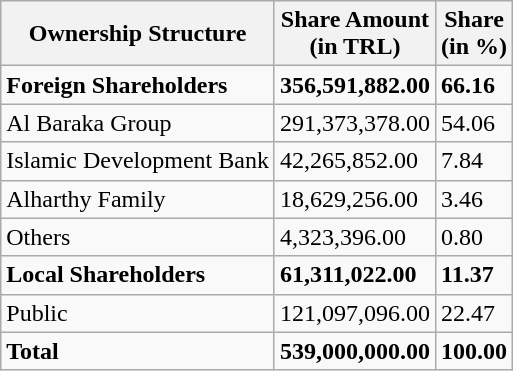<table class="wikitable sortable">
<tr>
<th><strong>Ownership Structure</strong></th>
<th><strong>Share Amount<br>(in TRL)</strong></th>
<th><strong>Share<br>(in %)</strong></th>
</tr>
<tr>
<td><strong>Foreign Shareholders</strong></td>
<td><strong>356,591,882.00</strong></td>
<td><strong>66.16</strong></td>
</tr>
<tr>
<td>Al Baraka Group</td>
<td>291,373,378.00</td>
<td>54.06</td>
</tr>
<tr>
<td>Islamic Development Bank</td>
<td>42,265,852.00</td>
<td>7.84</td>
</tr>
<tr>
<td>Alharthy Family</td>
<td>18,629,256.00</td>
<td>3.46</td>
</tr>
<tr>
<td>Others</td>
<td>4,323,396.00</td>
<td>0.80</td>
</tr>
<tr>
<td><strong>Local Shareholders</strong></td>
<td><strong>61,311,022.00</strong></td>
<td><strong>11.37</strong></td>
</tr>
<tr>
<td>Public</td>
<td>121,097,096.00</td>
<td>22.47</td>
</tr>
<tr>
<td><strong>Total</strong></td>
<td><strong>539,000,000.00</strong></td>
<td><strong>100.00</strong></td>
</tr>
</table>
